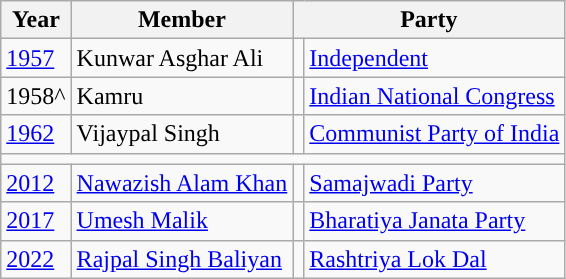<table class="wikitable">
<tr>
<th>Year</th>
<th>Member</th>
<th colspan="2">Party</th>
</tr>
<tr>
<td><a href='#'>1957</a></td>
<td>Kunwar Asghar Ali</td>
<td style="background-color: "></td>
<td><a href='#'>Independent</a></td>
</tr>
<tr>
<td>1958^</td>
<td>Kamru</td>
<td style="background-color: "></td>
<td><a href='#'>Indian National Congress</a></td>
</tr>
<tr>
<td><a href='#'>1962</a></td>
<td>Vijaypal Singh</td>
<td style="background-color: "></td>
<td><a href='#'>Communist Party of India</a></td>
</tr>
<tr>
<td colspan="4"></td>
</tr>
<tr>
<td><a href='#'>2012</a></td>
<td><a href='#'>Nawazish Alam Khan</a></td>
<td style="background-color: "></td>
<td><a href='#'>Samajwadi Party</a></td>
</tr>
<tr>
<td><a href='#'>2017</a></td>
<td><a href='#'>Umesh Malik</a></td>
<td style="background-color: "></td>
<td><a href='#'>Bharatiya Janata Party</a></td>
</tr>
<tr>
<td><a href='#'>2022</a></td>
<td><a href='#'>Rajpal Singh Baliyan</a></td>
<td style="background-color: "></td>
<td><a href='#'>Rashtriya Lok Dal</a></td>
</tr>
</table>
